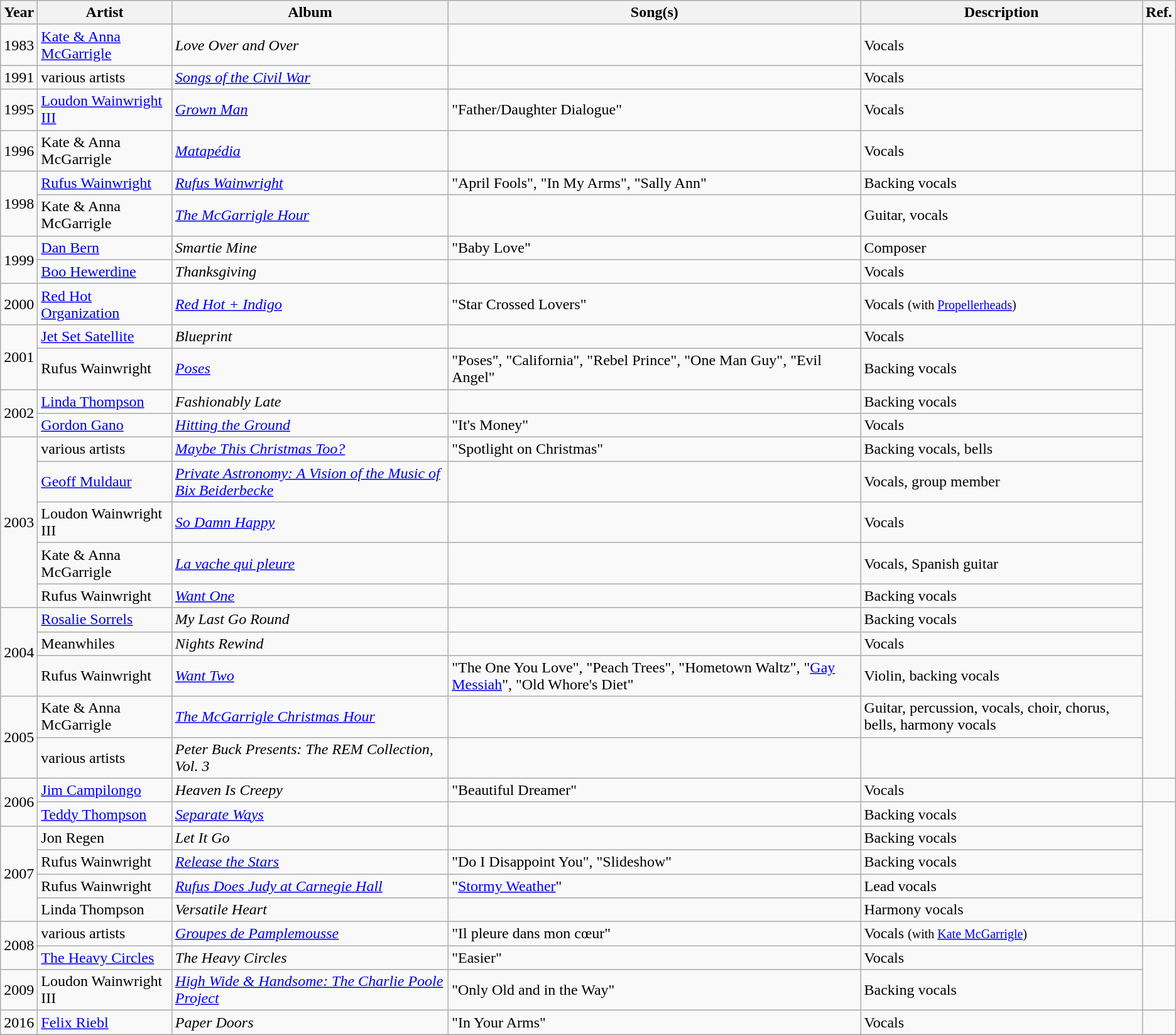<table class="wikitable">
<tr>
<th scope="col">Year</th>
<th scope="col">Artist</th>
<th scope="col">Album</th>
<th scope="col">Song(s)</th>
<th scope="col">Description</th>
<th scope="col">Ref.</th>
</tr>
<tr>
<td align="center">1983</td>
<td><a href='#'>Kate & Anna McGarrigle</a></td>
<td><em>Love Over and Over</em></td>
<td></td>
<td>Vocals</td>
<td rowspan=4 align="center"></td>
</tr>
<tr>
<td align="center">1991</td>
<td>various artists</td>
<td><em><a href='#'>Songs of the Civil War</a></em></td>
<td></td>
<td>Vocals</td>
</tr>
<tr>
<td align="center">1995</td>
<td><a href='#'>Loudon Wainwright III</a></td>
<td><em><a href='#'>Grown Man</a></em></td>
<td>"Father/Daughter Dialogue"</td>
<td>Vocals</td>
</tr>
<tr>
<td align="center">1996</td>
<td>Kate & Anna McGarrigle</td>
<td><em><a href='#'>Matapédia</a></em></td>
<td></td>
<td>Vocals</td>
</tr>
<tr>
<td rowspan=2 align="center">1998</td>
<td><a href='#'>Rufus Wainwright</a></td>
<td><em><a href='#'>Rufus Wainwright</a></em></td>
<td>"April Fools", "In My Arms", "Sally Ann"</td>
<td>Backing vocals</td>
<td align="center"></td>
</tr>
<tr>
<td>Kate & Anna McGarrigle</td>
<td><em><a href='#'>The McGarrigle Hour</a></em></td>
<td></td>
<td>Guitar, vocals</td>
<td align="center"></td>
</tr>
<tr>
<td rowspan=2 align="center">1999</td>
<td><a href='#'>Dan Bern</a></td>
<td><em>Smartie Mine</em></td>
<td>"Baby Love"</td>
<td>Composer</td>
<td align="center"></td>
</tr>
<tr>
<td><a href='#'>Boo Hewerdine</a></td>
<td><em>Thanksgiving</em></td>
<td></td>
<td>Vocals</td>
<td align="center"></td>
</tr>
<tr>
<td align="center">2000</td>
<td><a href='#'>Red Hot Organization</a></td>
<td><em><a href='#'>Red Hot + Indigo</a></em></td>
<td>"Star Crossed Lovers"</td>
<td>Vocals <small>(with <a href='#'>Propellerheads</a>)</small></td>
<td align="center"></td>
</tr>
<tr>
<td rowspan=2 align="center">2001</td>
<td><a href='#'>Jet Set Satellite</a></td>
<td><em>Blueprint</em></td>
<td></td>
<td>Vocals</td>
<td rowspan=14 align="center"></td>
</tr>
<tr>
<td>Rufus Wainwright</td>
<td><em><a href='#'>Poses</a></em></td>
<td>"Poses", "California", "Rebel Prince", "One Man Guy", "Evil Angel"</td>
<td>Backing vocals</td>
</tr>
<tr>
<td rowspan=2 align="center">2002</td>
<td><a href='#'>Linda Thompson</a></td>
<td><em>Fashionably Late</em></td>
<td></td>
<td>Backing vocals</td>
</tr>
<tr>
<td><a href='#'>Gordon Gano</a></td>
<td><em><a href='#'>Hitting the Ground</a></em></td>
<td>"It's Money"</td>
<td>Vocals</td>
</tr>
<tr>
<td rowspan=5 align="center">2003</td>
<td>various artists</td>
<td><em><a href='#'>Maybe This Christmas Too?</a></em></td>
<td>"Spotlight on Christmas"</td>
<td>Backing vocals, bells</td>
</tr>
<tr>
<td><a href='#'>Geoff Muldaur</a></td>
<td><em><a href='#'>Private Astronomy: A Vision of the Music of Bix Beiderbecke</a></em></td>
<td></td>
<td>Vocals, group member</td>
</tr>
<tr>
<td>Loudon Wainwright III</td>
<td><em><a href='#'>So Damn Happy</a></em></td>
<td></td>
<td>Vocals</td>
</tr>
<tr>
<td>Kate & Anna McGarrigle</td>
<td><em><a href='#'>La vache qui pleure</a></em></td>
<td></td>
<td>Vocals, Spanish guitar</td>
</tr>
<tr>
<td>Rufus Wainwright</td>
<td><em><a href='#'>Want One</a></em></td>
<td></td>
<td>Backing vocals</td>
</tr>
<tr>
<td rowspan=3 align="center">2004</td>
<td><a href='#'>Rosalie Sorrels</a></td>
<td><em>My Last Go Round</em></td>
<td></td>
<td>Backing vocals</td>
</tr>
<tr>
<td>Meanwhiles</td>
<td><em>Nights Rewind</em></td>
<td></td>
<td>Vocals</td>
</tr>
<tr>
<td>Rufus Wainwright</td>
<td><em><a href='#'>Want Two</a></em></td>
<td>"The One You Love", "Peach Trees", "Hometown Waltz", "<a href='#'>Gay Messiah</a>", "Old Whore's Diet"</td>
<td>Violin, backing vocals</td>
</tr>
<tr>
<td rowspan=2 align="center">2005</td>
<td>Kate & Anna McGarrigle</td>
<td><em><a href='#'>The McGarrigle Christmas Hour</a></em></td>
<td></td>
<td>Guitar, percussion, vocals, choir, chorus, bells, harmony vocals</td>
</tr>
<tr>
<td>various artists</td>
<td><em>Peter Buck Presents: The REM Collection, Vol. 3</em></td>
<td></td>
<td></td>
</tr>
<tr>
<td rowspan=2 align="center">2006</td>
<td><a href='#'>Jim Campilongo</a></td>
<td><em>Heaven Is Creepy</em></td>
<td>"Beautiful Dreamer"</td>
<td>Vocals</td>
<td align="center"></td>
</tr>
<tr>
<td><a href='#'>Teddy Thompson</a></td>
<td><em><a href='#'>Separate Ways</a></em></td>
<td></td>
<td>Backing vocals</td>
<td rowspan=5 align="center"></td>
</tr>
<tr>
<td rowspan=4 align="center">2007</td>
<td>Jon Regen</td>
<td><em>Let It Go</em></td>
<td></td>
<td>Backing vocals</td>
</tr>
<tr>
<td>Rufus Wainwright</td>
<td><em><a href='#'>Release the Stars</a></em></td>
<td>"Do I Disappoint You", "Slideshow"</td>
<td>Backing vocals</td>
</tr>
<tr>
<td>Rufus Wainwright</td>
<td><em><a href='#'>Rufus Does Judy at Carnegie Hall</a></em></td>
<td>"<a href='#'>Stormy Weather</a>"</td>
<td>Lead vocals</td>
</tr>
<tr>
<td>Linda Thompson</td>
<td><em>Versatile Heart</em></td>
<td></td>
<td>Harmony vocals</td>
</tr>
<tr>
<td rowspan=2 align="center">2008</td>
<td>various artists</td>
<td><em><a href='#'>Groupes de Pamplemousse</a></em></td>
<td>"Il pleure dans mon cœur"</td>
<td>Vocals <small>(with <a href='#'>Kate McGarrigle</a>)</small></td>
<td align="center"></td>
</tr>
<tr>
<td><a href='#'>The Heavy Circles</a></td>
<td><em> The Heavy Circles</em></td>
<td>"Easier"</td>
<td>Vocals</td>
<td rowspan=2 align="center"></td>
</tr>
<tr>
<td align="center">2009</td>
<td>Loudon Wainwright III</td>
<td><em><a href='#'>High Wide & Handsome: The Charlie Poole Project</a></em></td>
<td>"Only Old and in the Way"</td>
<td>Backing vocals</td>
</tr>
<tr>
<td align="center">2016</td>
<td><a href='#'>Felix Riebl</a></td>
<td><em>Paper Doors</em></td>
<td>"In Your Arms"</td>
<td>Vocals</td>
<td align="center"></td>
</tr>
</table>
